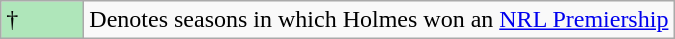<table class="wikitable">
<tr>
<td style="background:#afe6ba; width:3em;">†</td>
<td>Denotes seasons in which Holmes won an <a href='#'>NRL Premiership</a></td>
</tr>
</table>
